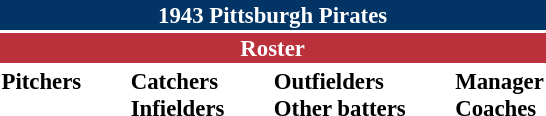<table class="toccolours" style="font-size: 95%;">
<tr>
<th colspan="10" style="background-color: #023465; color: white; text-align: center;">1943 Pittsburgh Pirates</th>
</tr>
<tr>
<td colspan="10" style="background-color: #ba313c; color: white; text-align: center;"><strong>Roster</strong></td>
</tr>
<tr>
<td valign="top"><strong>Pitchers</strong><br>












</td>
<td width="25px"></td>
<td valign="top"><strong>Catchers</strong><br>


<strong>Infielders</strong>






</td>
<td width="25px"></td>
<td valign="top"><strong>Outfielders</strong><br>






<strong>Other batters</strong>
</td>
<td width="25px"></td>
<td valign="top"><strong>Manager</strong><br>
<strong>Coaches</strong>


</td>
</tr>
</table>
